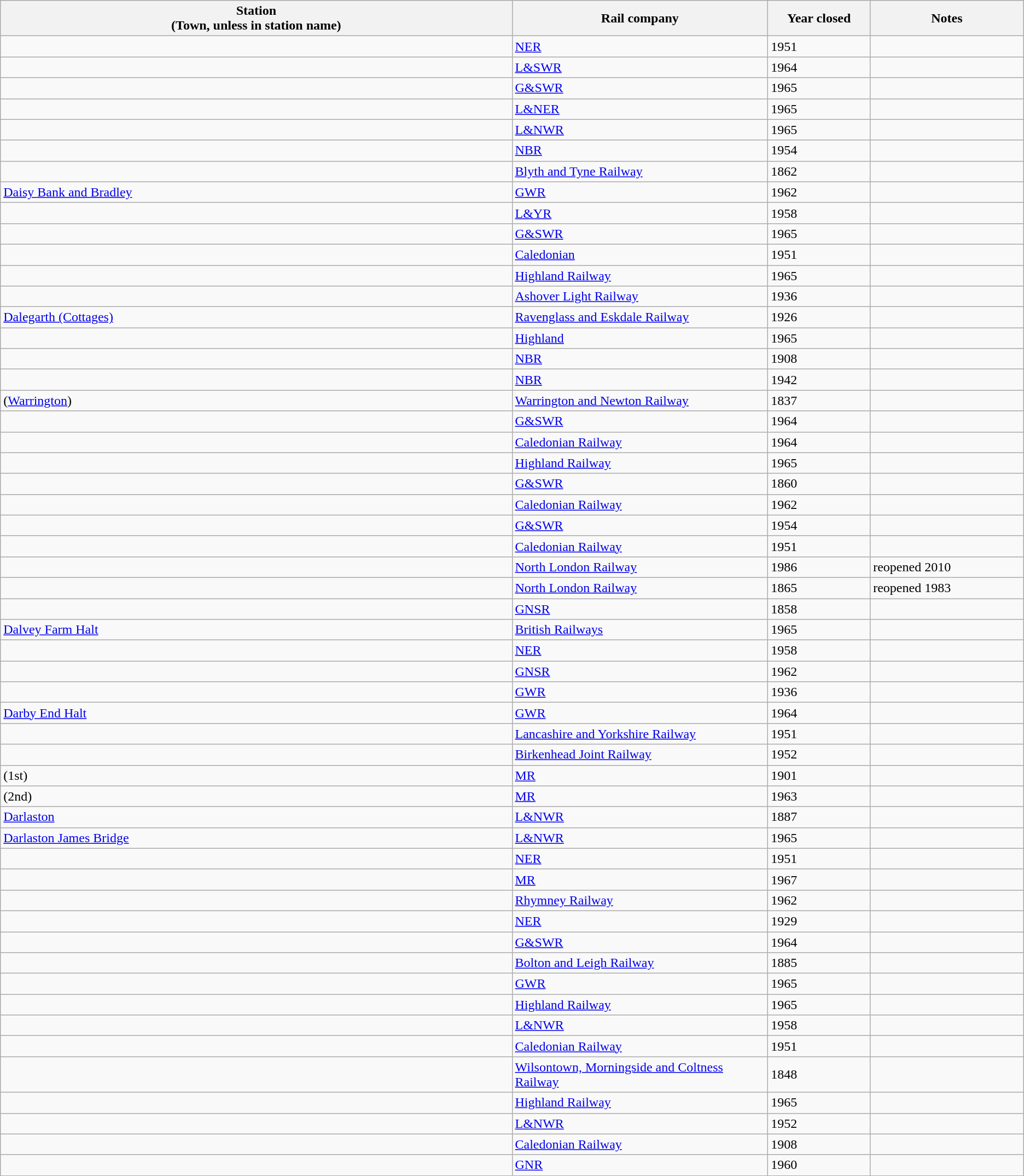<table class="wikitable sortable">
<tr>
<th style="width:50%">Station<br>(Town, unless in station name)</th>
<th style="width:25%">Rail company</th>
<th style="width:10%">Year closed</th>
<th style="width:20%">Notes</th>
</tr>
<tr>
<td></td>
<td><a href='#'>NER</a></td>
<td>1951</td>
<td></td>
</tr>
<tr>
<td></td>
<td><a href='#'>L&SWR</a></td>
<td>1964</td>
<td></td>
</tr>
<tr>
<td></td>
<td><a href='#'>G&SWR</a></td>
<td>1965</td>
<td></td>
</tr>
<tr>
<td></td>
<td><a href='#'>L&NER</a></td>
<td>1965</td>
<td></td>
</tr>
<tr>
<td></td>
<td><a href='#'>L&NWR</a></td>
<td>1965</td>
<td></td>
</tr>
<tr>
<td></td>
<td><a href='#'>NBR</a></td>
<td>1954</td>
<td></td>
</tr>
<tr>
<td></td>
<td><a href='#'>Blyth and Tyne Railway</a></td>
<td>1862</td>
<td></td>
</tr>
<tr>
<td><a href='#'>Daisy Bank and Bradley</a></td>
<td><a href='#'>GWR</a></td>
<td>1962</td>
<td></td>
</tr>
<tr>
<td></td>
<td><a href='#'>L&YR</a></td>
<td>1958</td>
<td></td>
</tr>
<tr>
<td></td>
<td><a href='#'>G&SWR</a></td>
<td>1965</td>
<td></td>
</tr>
<tr>
<td></td>
<td><a href='#'>Caledonian</a></td>
<td>1951</td>
<td></td>
</tr>
<tr>
<td></td>
<td><a href='#'>Highland Railway</a></td>
<td>1965</td>
<td></td>
</tr>
<tr>
<td></td>
<td><a href='#'>Ashover Light Railway</a></td>
<td>1936</td>
<td></td>
</tr>
<tr>
<td><a href='#'>Dalegarth (Cottages)</a></td>
<td><a href='#'>Ravenglass and Eskdale Railway</a></td>
<td>1926</td>
<td></td>
</tr>
<tr>
<td></td>
<td><a href='#'>Highland</a></td>
<td>1965</td>
<td></td>
</tr>
<tr>
<td></td>
<td><a href='#'>NBR</a></td>
<td>1908</td>
<td></td>
</tr>
<tr>
<td></td>
<td><a href='#'>NBR</a></td>
<td>1942</td>
<td></td>
</tr>
<tr>
<td> (<a href='#'>Warrington</a>)</td>
<td><a href='#'>Warrington and Newton Railway</a></td>
<td>1837</td>
<td></td>
</tr>
<tr>
<td></td>
<td><a href='#'>G&SWR</a></td>
<td>1964</td>
<td></td>
</tr>
<tr>
<td></td>
<td><a href='#'>Caledonian Railway</a></td>
<td>1964</td>
<td></td>
</tr>
<tr>
<td></td>
<td><a href='#'>Highland Railway</a></td>
<td>1965</td>
<td></td>
</tr>
<tr>
<td></td>
<td><a href='#'>G&SWR</a></td>
<td>1860</td>
<td></td>
</tr>
<tr>
<td></td>
<td><a href='#'>Caledonian Railway</a></td>
<td>1962</td>
<td></td>
</tr>
<tr>
<td></td>
<td><a href='#'>G&SWR</a></td>
<td>1954</td>
<td></td>
</tr>
<tr>
<td></td>
<td><a href='#'>Caledonian Railway</a></td>
<td>1951</td>
<td></td>
</tr>
<tr>
<td></td>
<td><a href='#'>North London Railway</a></td>
<td>1986</td>
<td>reopened 2010</td>
</tr>
<tr>
<td></td>
<td><a href='#'>North London Railway</a></td>
<td>1865</td>
<td>reopened 1983</td>
</tr>
<tr>
<td></td>
<td><a href='#'>GNSR</a></td>
<td>1858</td>
<td></td>
</tr>
<tr>
<td><a href='#'>Dalvey Farm Halt</a></td>
<td><a href='#'>British Railways</a></td>
<td>1965</td>
<td></td>
</tr>
<tr>
<td></td>
<td><a href='#'>NER</a></td>
<td>1958</td>
<td></td>
</tr>
<tr>
<td></td>
<td><a href='#'>GNSR</a></td>
<td>1962</td>
<td></td>
</tr>
<tr>
<td></td>
<td><a href='#'>GWR</a></td>
<td>1936</td>
<td></td>
</tr>
<tr>
<td><a href='#'>Darby End Halt</a></td>
<td><a href='#'>GWR</a></td>
<td>1964</td>
<td></td>
</tr>
<tr>
<td></td>
<td><a href='#'>Lancashire and Yorkshire Railway</a></td>
<td>1951</td>
<td></td>
</tr>
<tr>
<td></td>
<td><a href='#'>Birkenhead Joint Railway</a></td>
<td>1952</td>
<td></td>
</tr>
<tr>
<td> (1st)</td>
<td><a href='#'>MR</a></td>
<td>1901</td>
<td></td>
</tr>
<tr>
<td> (2nd)</td>
<td><a href='#'>MR</a></td>
<td>1963</td>
<td></td>
</tr>
<tr>
<td><a href='#'>Darlaston</a></td>
<td><a href='#'>L&NWR</a></td>
<td>1887</td>
<td></td>
</tr>
<tr>
<td><a href='#'>Darlaston James Bridge</a></td>
<td><a href='#'>L&NWR</a></td>
<td>1965</td>
<td></td>
</tr>
<tr>
<td></td>
<td><a href='#'>NER</a></td>
<td>1951</td>
<td></td>
</tr>
<tr>
<td></td>
<td><a href='#'>MR</a></td>
<td>1967</td>
<td></td>
</tr>
<tr>
<td></td>
<td><a href='#'>Rhymney Railway</a></td>
<td>1962</td>
<td></td>
</tr>
<tr>
<td></td>
<td><a href='#'>NER</a></td>
<td>1929</td>
<td></td>
</tr>
<tr>
<td></td>
<td><a href='#'>G&SWR</a></td>
<td>1964</td>
<td></td>
</tr>
<tr>
<td></td>
<td><a href='#'>Bolton and Leigh Railway</a></td>
<td>1885</td>
<td></td>
</tr>
<tr>
<td></td>
<td><a href='#'>GWR</a></td>
<td>1965</td>
<td></td>
</tr>
<tr>
<td></td>
<td><a href='#'>Highland Railway</a></td>
<td>1965</td>
<td></td>
</tr>
<tr>
<td></td>
<td><a href='#'>L&NWR</a></td>
<td>1958</td>
<td></td>
</tr>
<tr>
<td></td>
<td><a href='#'>Caledonian Railway</a></td>
<td>1951</td>
<td></td>
</tr>
<tr>
<td></td>
<td><a href='#'>Wilsontown, Morningside and Coltness Railway</a></td>
<td>1848</td>
<td></td>
</tr>
<tr>
<td></td>
<td><a href='#'>Highland Railway</a></td>
<td>1965</td>
<td></td>
</tr>
<tr>
<td></td>
<td><a href='#'>L&NWR</a></td>
<td>1952</td>
<td></td>
</tr>
<tr>
<td></td>
<td><a href='#'>Caledonian Railway</a></td>
<td>1908</td>
<td></td>
</tr>
<tr>
<td></td>
<td><a href='#'>GNR</a></td>
<td>1960</td>
<td></td>
</tr>
</table>
